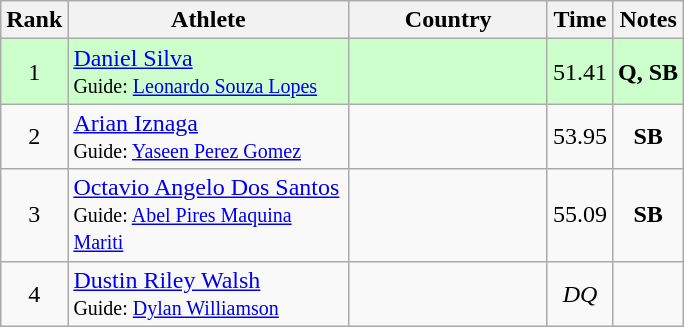<table class="wikitable sortable" style="text-align:center">
<tr>
<th>Rank</th>
<th style="width:180px">Athlete</th>
<th style="width:125px">Country</th>
<th>Time</th>
<th>Notes</th>
</tr>
<tr style="background:#cfc;">
<td>1</td>
<td style="text-align:left;"><a href='#'>Daniel Silva</a><br><small>Guide: <a href='#'>Leonardo Souza Lopes</a></small></td>
<td style="text-align:left;"></td>
<td>51.41</td>
<td><strong>Q, SB</strong></td>
</tr>
<tr>
<td>2</td>
<td style="text-align:left;"><a href='#'>Arian Iznaga</a><br><small>Guide: <a href='#'>Yaseen Perez Gomez</a></small></td>
<td style="text-align:left;"></td>
<td>53.95</td>
<td><strong>SB</strong></td>
</tr>
<tr>
<td>3</td>
<td style="text-align:left;"><a href='#'>Octavio Angelo Dos Santos</a><br><small>Guide: <a href='#'>Abel Pires Maquina Mariti</a></small></td>
<td style="text-align:left;"></td>
<td>55.09</td>
<td><strong>SB</strong></td>
</tr>
<tr>
<td>4</td>
<td style="text-align:left;"><a href='#'>Dustin Riley Walsh</a><br><small>Guide: <a href='#'>Dylan Williamson</a></small></td>
<td style="text-align:left;"></td>
<td><em>DQ</em></td>
<td></td>
</tr>
</table>
